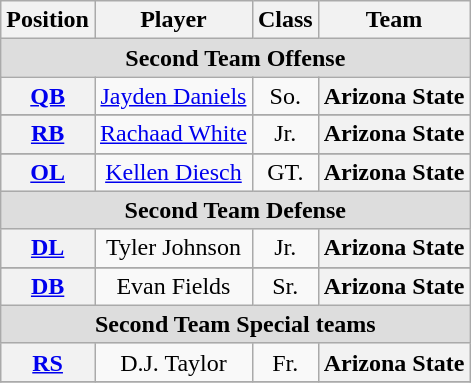<table class="wikitable">
<tr>
<th>Position</th>
<th>Player</th>
<th>Class</th>
<th>Team</th>
</tr>
<tr>
<td colspan="4" style="text-align:center; background:#ddd;"><strong>Second Team Offense</strong></td>
</tr>
<tr style="text-align:center;">
<th rowspan="1"><a href='#'>QB</a></th>
<td><a href='#'>Jayden Daniels</a></td>
<td>So.</td>
<th style=>Arizona State</th>
</tr>
<tr>
</tr>
<tr style="text-align:center;">
<th rowspan="1"><a href='#'>RB</a></th>
<td><a href='#'>Rachaad White</a></td>
<td>Jr.</td>
<th style=>Arizona State</th>
</tr>
<tr>
</tr>
<tr style="text-align:center;">
<th rowspan="1"><a href='#'>OL</a></th>
<td><a href='#'>Kellen Diesch</a></td>
<td>GT.</td>
<th style=>Arizona State</th>
</tr>
<tr>
<td colspan="4" style="text-align:center; background:#ddd;"><strong>Second Team Defense</strong></td>
</tr>
<tr style="text-align:center;">
<th rowspan="1"><a href='#'>DL</a></th>
<td>Tyler Johnson</td>
<td> Jr.</td>
<th style=>Arizona State</th>
</tr>
<tr>
</tr>
<tr style="text-align:center;">
<th rowspan="1"><a href='#'>DB</a></th>
<td>Evan Fields</td>
<td>Sr.</td>
<th style=>Arizona State</th>
</tr>
<tr>
<td colspan="4" style="text-align:center; background:#ddd;"><strong>Second Team Special teams</strong></td>
</tr>
<tr style="text-align:center;">
<th rowspan="1"><a href='#'>RS</a></th>
<td>D.J. Taylor</td>
<td>Fr.</td>
<th style=>Arizona State</th>
</tr>
<tr>
</tr>
</table>
